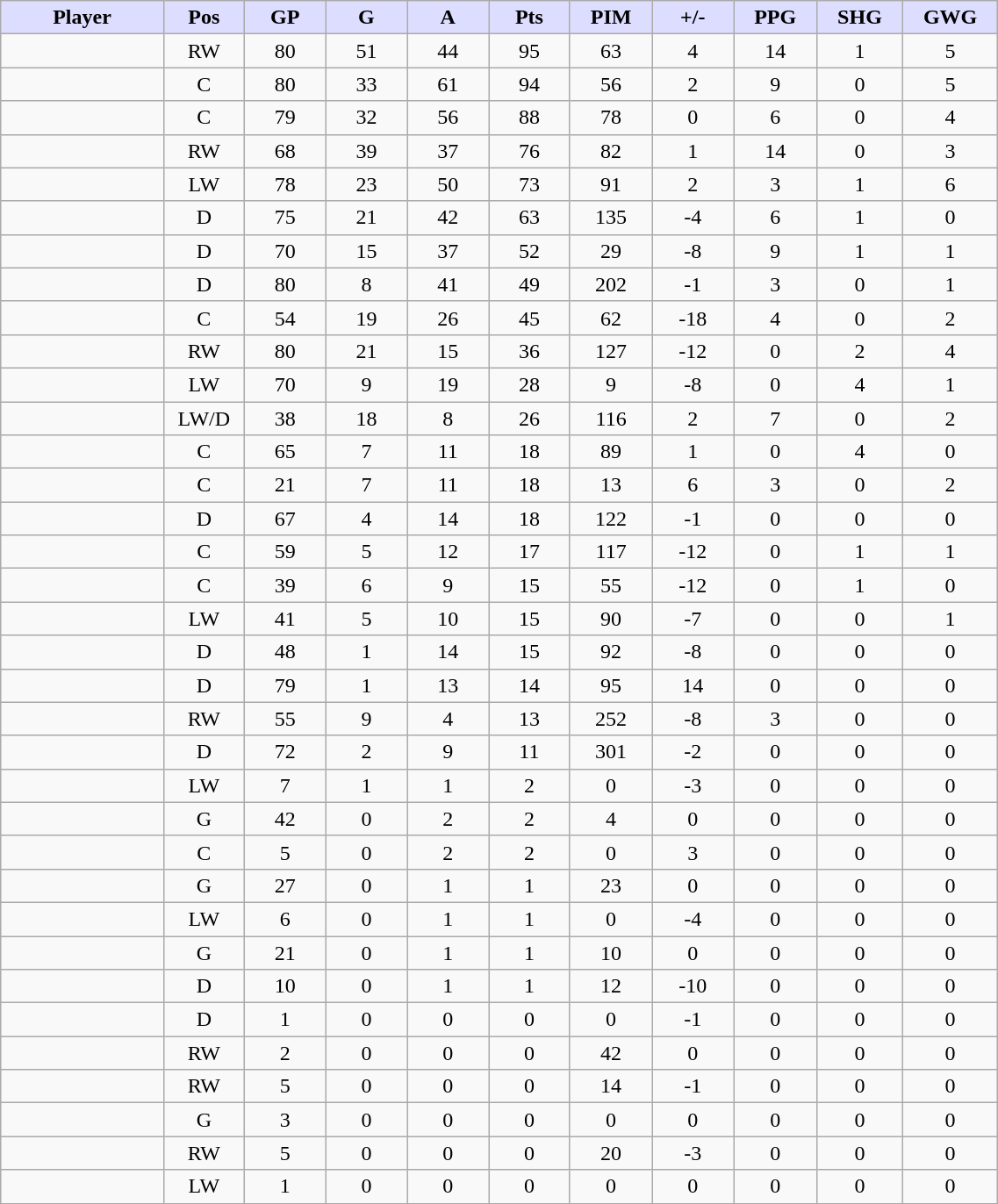<table style="width:60%;" class="wikitable sortable">
<tr style="text-align:center;">
<th style="background:#ddf; width:10%;">Player</th>
<th style="background:#ddf; width:3%;" title="Position">Pos</th>
<th style="background:#ddf; width:5%;" title="Games played">GP</th>
<th style="background:#ddf; width:5%;" title="Goals">G</th>
<th style="background:#ddf; width:5%;" title="Assists">A</th>
<th style="background:#ddf; width:5%;" title="Points">Pts</th>
<th style="background:#ddf; width:5%;" title="Penalties in Minutes">PIM</th>
<th style="background:#ddf; width:5%;" title="Plus/Minus">+/-</th>
<th style="background:#ddf; width:5%;" title="Power Play Goals">PPG</th>
<th style="background:#ddf; width:5%;" title="Short-handed Goals">SHG</th>
<th style="background:#ddf; width:5%;" title="Game-winning Goals">GWG</th>
</tr>
<tr style="text-align:center;">
<td style="text-align:right;"></td>
<td>RW</td>
<td>80</td>
<td>51</td>
<td>44</td>
<td>95</td>
<td>63</td>
<td>4</td>
<td>14</td>
<td>1</td>
<td>5</td>
</tr>
<tr style="text-align:center;">
<td style="text-align:right;"></td>
<td>C</td>
<td>80</td>
<td>33</td>
<td>61</td>
<td>94</td>
<td>56</td>
<td>2</td>
<td>9</td>
<td>0</td>
<td>5</td>
</tr>
<tr style="text-align:center;">
<td style="text-align:right;"></td>
<td>C</td>
<td>79</td>
<td>32</td>
<td>56</td>
<td>88</td>
<td>78</td>
<td>0</td>
<td>6</td>
<td>0</td>
<td>4</td>
</tr>
<tr style="text-align:center;">
<td style="text-align:right;"></td>
<td>RW</td>
<td>68</td>
<td>39</td>
<td>37</td>
<td>76</td>
<td>82</td>
<td>1</td>
<td>14</td>
<td>0</td>
<td>3</td>
</tr>
<tr style="text-align:center;">
<td style="text-align:right;"></td>
<td>LW</td>
<td>78</td>
<td>23</td>
<td>50</td>
<td>73</td>
<td>91</td>
<td>2</td>
<td>3</td>
<td>1</td>
<td>6</td>
</tr>
<tr style="text-align:center;">
<td style="text-align:right;"></td>
<td>D</td>
<td>75</td>
<td>21</td>
<td>42</td>
<td>63</td>
<td>135</td>
<td>-4</td>
<td>6</td>
<td>1</td>
<td>0</td>
</tr>
<tr style="text-align:center;">
<td style="text-align:right;"></td>
<td>D</td>
<td>70</td>
<td>15</td>
<td>37</td>
<td>52</td>
<td>29</td>
<td>-8</td>
<td>9</td>
<td>1</td>
<td>1</td>
</tr>
<tr style="text-align:center;">
<td style="text-align:right;"></td>
<td>D</td>
<td>80</td>
<td>8</td>
<td>41</td>
<td>49</td>
<td>202</td>
<td>-1</td>
<td>3</td>
<td>0</td>
<td>1</td>
</tr>
<tr style="text-align:center;">
<td style="text-align:right;"></td>
<td>C</td>
<td>54</td>
<td>19</td>
<td>26</td>
<td>45</td>
<td>62</td>
<td>-18</td>
<td>4</td>
<td>0</td>
<td>2</td>
</tr>
<tr style="text-align:center;">
<td style="text-align:right;"></td>
<td>RW</td>
<td>80</td>
<td>21</td>
<td>15</td>
<td>36</td>
<td>127</td>
<td>-12</td>
<td>0</td>
<td>2</td>
<td>4</td>
</tr>
<tr style="text-align:center;">
<td style="text-align:right;"></td>
<td>LW</td>
<td>70</td>
<td>9</td>
<td>19</td>
<td>28</td>
<td>9</td>
<td>-8</td>
<td>0</td>
<td>4</td>
<td>1</td>
</tr>
<tr style="text-align:center;">
<td style="text-align:right;"></td>
<td>LW/D</td>
<td>38</td>
<td>18</td>
<td>8</td>
<td>26</td>
<td>116</td>
<td>2</td>
<td>7</td>
<td>0</td>
<td>2</td>
</tr>
<tr style="text-align:center;">
<td style="text-align:right;"></td>
<td>C</td>
<td>65</td>
<td>7</td>
<td>11</td>
<td>18</td>
<td>89</td>
<td>1</td>
<td>0</td>
<td>4</td>
<td>0</td>
</tr>
<tr style="text-align:center;">
<td style="text-align:right;"></td>
<td>C</td>
<td>21</td>
<td>7</td>
<td>11</td>
<td>18</td>
<td>13</td>
<td>6</td>
<td>3</td>
<td>0</td>
<td>2</td>
</tr>
<tr style="text-align:center;">
<td style="text-align:right;"></td>
<td>D</td>
<td>67</td>
<td>4</td>
<td>14</td>
<td>18</td>
<td>122</td>
<td>-1</td>
<td>0</td>
<td>0</td>
<td>0</td>
</tr>
<tr style="text-align:center;">
<td style="text-align:right;"></td>
<td>C</td>
<td>59</td>
<td>5</td>
<td>12</td>
<td>17</td>
<td>117</td>
<td>-12</td>
<td>0</td>
<td>1</td>
<td>1</td>
</tr>
<tr style="text-align:center;">
<td style="text-align:right;"></td>
<td>C</td>
<td>39</td>
<td>6</td>
<td>9</td>
<td>15</td>
<td>55</td>
<td>-12</td>
<td>0</td>
<td>1</td>
<td>0</td>
</tr>
<tr style="text-align:center;">
<td style="text-align:right;"></td>
<td>LW</td>
<td>41</td>
<td>5</td>
<td>10</td>
<td>15</td>
<td>90</td>
<td>-7</td>
<td>0</td>
<td>0</td>
<td>1</td>
</tr>
<tr style="text-align:center;">
<td style="text-align:right;"></td>
<td>D</td>
<td>48</td>
<td>1</td>
<td>14</td>
<td>15</td>
<td>92</td>
<td>-8</td>
<td>0</td>
<td>0</td>
<td>0</td>
</tr>
<tr style="text-align:center;">
<td style="text-align:right;"></td>
<td>D</td>
<td>79</td>
<td>1</td>
<td>13</td>
<td>14</td>
<td>95</td>
<td>14</td>
<td>0</td>
<td>0</td>
<td>0</td>
</tr>
<tr style="text-align:center;">
<td style="text-align:right;"></td>
<td>RW</td>
<td>55</td>
<td>9</td>
<td>4</td>
<td>13</td>
<td>252</td>
<td>-8</td>
<td>3</td>
<td>0</td>
<td>0</td>
</tr>
<tr style="text-align:center;">
<td style="text-align:right;"></td>
<td>D</td>
<td>72</td>
<td>2</td>
<td>9</td>
<td>11</td>
<td>301</td>
<td>-2</td>
<td>0</td>
<td>0</td>
<td>0</td>
</tr>
<tr style="text-align:center;">
<td style="text-align:right;"></td>
<td>LW</td>
<td>7</td>
<td>1</td>
<td>1</td>
<td>2</td>
<td>0</td>
<td>-3</td>
<td>0</td>
<td>0</td>
<td>0</td>
</tr>
<tr style="text-align:center;">
<td style="text-align:right;"></td>
<td>G</td>
<td>42</td>
<td>0</td>
<td>2</td>
<td>2</td>
<td>4</td>
<td>0</td>
<td>0</td>
<td>0</td>
<td>0</td>
</tr>
<tr style="text-align:center;">
<td style="text-align:right;"></td>
<td>C</td>
<td>5</td>
<td>0</td>
<td>2</td>
<td>2</td>
<td>0</td>
<td>3</td>
<td>0</td>
<td>0</td>
<td>0</td>
</tr>
<tr style="text-align:center;">
<td style="text-align:right;"></td>
<td>G</td>
<td>27</td>
<td>0</td>
<td>1</td>
<td>1</td>
<td>23</td>
<td>0</td>
<td>0</td>
<td>0</td>
<td>0</td>
</tr>
<tr style="text-align:center;">
<td style="text-align:right;"></td>
<td>LW</td>
<td>6</td>
<td>0</td>
<td>1</td>
<td>1</td>
<td>0</td>
<td>-4</td>
<td>0</td>
<td>0</td>
<td>0</td>
</tr>
<tr style="text-align:center;">
<td style="text-align:right;"></td>
<td>G</td>
<td>21</td>
<td>0</td>
<td>1</td>
<td>1</td>
<td>10</td>
<td>0</td>
<td>0</td>
<td>0</td>
<td>0</td>
</tr>
<tr style="text-align:center;">
<td style="text-align:right;"></td>
<td>D</td>
<td>10</td>
<td>0</td>
<td>1</td>
<td>1</td>
<td>12</td>
<td>-10</td>
<td>0</td>
<td>0</td>
<td>0</td>
</tr>
<tr style="text-align:center;">
<td style="text-align:right;"></td>
<td>D</td>
<td>1</td>
<td>0</td>
<td>0</td>
<td>0</td>
<td>0</td>
<td>-1</td>
<td>0</td>
<td>0</td>
<td>0</td>
</tr>
<tr style="text-align:center;">
<td style="text-align:right;"></td>
<td>RW</td>
<td>2</td>
<td>0</td>
<td>0</td>
<td>0</td>
<td>42</td>
<td>0</td>
<td>0</td>
<td>0</td>
<td>0</td>
</tr>
<tr style="text-align:center;">
<td style="text-align:right;"></td>
<td>RW</td>
<td>5</td>
<td>0</td>
<td>0</td>
<td>0</td>
<td>14</td>
<td>-1</td>
<td>0</td>
<td>0</td>
<td>0</td>
</tr>
<tr style="text-align:center;">
<td style="text-align:right;"></td>
<td>G</td>
<td>3</td>
<td>0</td>
<td>0</td>
<td>0</td>
<td>0</td>
<td>0</td>
<td>0</td>
<td>0</td>
<td>0</td>
</tr>
<tr style="text-align:center;">
<td style="text-align:right;"></td>
<td>RW</td>
<td>5</td>
<td>0</td>
<td>0</td>
<td>0</td>
<td>20</td>
<td>-3</td>
<td>0</td>
<td>0</td>
<td>0</td>
</tr>
<tr style="text-align:center;">
<td style="text-align:right;"></td>
<td>LW</td>
<td>1</td>
<td>0</td>
<td>0</td>
<td>0</td>
<td>0</td>
<td>0</td>
<td>0</td>
<td>0</td>
<td>0</td>
</tr>
</table>
